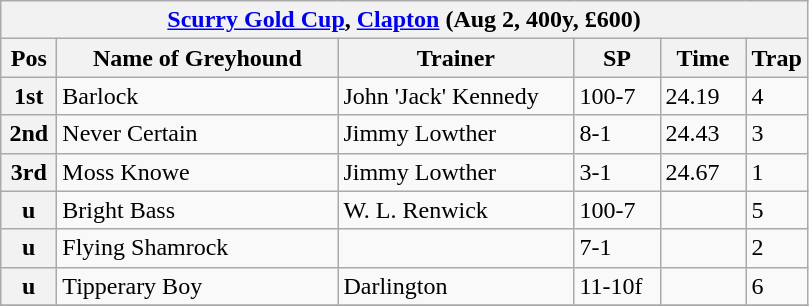<table class="wikitable">
<tr>
<th colspan="6"><a href='#'>Scurry Gold Cup</a>, <a href='#'>Clapton</a> (Aug 2, 400y, £600)</th>
</tr>
<tr>
<th width=30>Pos</th>
<th width=180>Name of Greyhound</th>
<th width=150>Trainer</th>
<th width=50>SP</th>
<th width=50>Time</th>
<th width=30>Trap</th>
</tr>
<tr>
<th>1st</th>
<td>Barlock</td>
<td>John 'Jack' Kennedy</td>
<td>100-7</td>
<td>24.19</td>
<td>4</td>
</tr>
<tr>
<th>2nd</th>
<td>Never Certain</td>
<td>Jimmy Lowther</td>
<td>8-1</td>
<td>24.43</td>
<td>3</td>
</tr>
<tr>
<th>3rd</th>
<td>Moss Knowe</td>
<td>Jimmy Lowther</td>
<td>3-1</td>
<td>24.67</td>
<td>1</td>
</tr>
<tr>
<th>u</th>
<td>Bright Bass</td>
<td>W. L. Renwick</td>
<td>100-7</td>
<td></td>
<td>5</td>
</tr>
<tr>
<th>u</th>
<td>Flying Shamrock</td>
<td></td>
<td>7-1</td>
<td></td>
<td>2</td>
</tr>
<tr>
<th>u</th>
<td>Tipperary Boy</td>
<td>Darlington</td>
<td>11-10f</td>
<td></td>
<td>6</td>
</tr>
<tr>
</tr>
</table>
